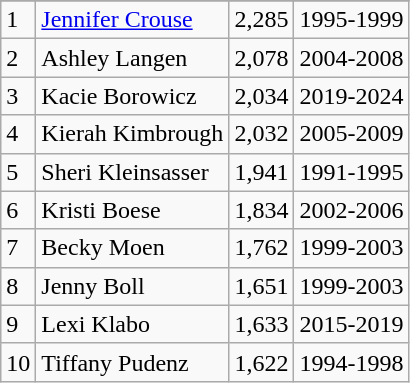<table class="wikitable">
<tr>
</tr>
<tr>
<td>1</td>
<td><a href='#'>Jennifer Crouse</a></td>
<td>2,285</td>
<td style="font-size:100%;">1995-1999</td>
</tr>
<tr>
<td>2</td>
<td>Ashley Langen</td>
<td>2,078</td>
<td style="font-size:100%;">2004-2008</td>
</tr>
<tr>
<td>3</td>
<td>Kacie Borowicz</td>
<td>2,034</td>
<td style="font-size:100%;">2019-2024</td>
</tr>
<tr>
<td>4</td>
<td>Kierah Kimbrough</td>
<td>2,032</td>
<td style="font-size:100%;">2005-2009</td>
</tr>
<tr>
<td>5</td>
<td>Sheri Kleinsasser</td>
<td>1,941</td>
<td style="font-size:100%;">1991-1995</td>
</tr>
<tr>
<td>6</td>
<td>Kristi Boese</td>
<td>1,834</td>
<td style="font-size:100%;">2002-2006</td>
</tr>
<tr>
<td>7</td>
<td>Becky Moen</td>
<td>1,762</td>
<td style="font-size:100%;">1999-2003</td>
</tr>
<tr>
<td>8</td>
<td>Jenny Boll</td>
<td>1,651</td>
<td style="font-size:100%;">1999-2003</td>
</tr>
<tr>
<td>9</td>
<td>Lexi Klabo</td>
<td>1,633</td>
<td style="font-size:100%;">2015-2019</td>
</tr>
<tr>
<td>10</td>
<td>Tiffany Pudenz</td>
<td>1,622</td>
<td style="font-size:100%;">1994-1998</td>
</tr>
</table>
